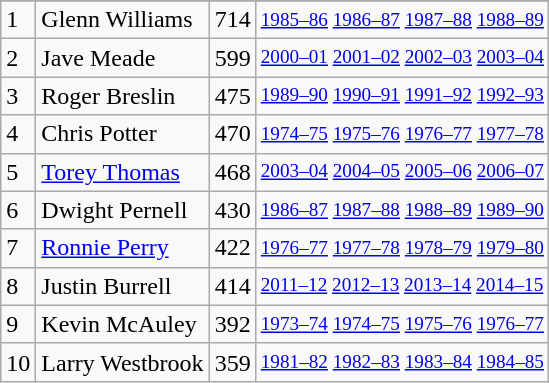<table class="wikitable">
<tr>
</tr>
<tr>
<td>1</td>
<td>Glenn Williams</td>
<td>714</td>
<td style="font-size:80%;"><a href='#'>1985–86</a> <a href='#'>1986–87</a> <a href='#'>1987–88</a> <a href='#'>1988–89</a></td>
</tr>
<tr>
<td>2</td>
<td>Jave Meade</td>
<td>599</td>
<td style="font-size:80%;"><a href='#'>2000–01</a> <a href='#'>2001–02</a> <a href='#'>2002–03</a> <a href='#'>2003–04</a></td>
</tr>
<tr>
<td>3</td>
<td>Roger Breslin</td>
<td>475</td>
<td style="font-size:80%;"><a href='#'>1989–90</a> <a href='#'>1990–91</a> <a href='#'>1991–92</a> <a href='#'>1992–93</a></td>
</tr>
<tr>
<td>4</td>
<td>Chris Potter</td>
<td>470</td>
<td style="font-size:80%;"><a href='#'>1974–75</a> <a href='#'>1975–76</a> <a href='#'>1976–77</a> <a href='#'>1977–78</a></td>
</tr>
<tr>
<td>5</td>
<td><a href='#'>Torey Thomas</a></td>
<td>468</td>
<td style="font-size:80%;"><a href='#'>2003–04</a> <a href='#'>2004–05</a> <a href='#'>2005–06</a> <a href='#'>2006–07</a></td>
</tr>
<tr>
<td>6</td>
<td>Dwight Pernell</td>
<td>430</td>
<td style="font-size:80%;"><a href='#'>1986–87</a> <a href='#'>1987–88</a> <a href='#'>1988–89</a> <a href='#'>1989–90</a></td>
</tr>
<tr>
<td>7</td>
<td><a href='#'>Ronnie Perry</a></td>
<td>422</td>
<td style="font-size:80%;"><a href='#'>1976–77</a> <a href='#'>1977–78</a> <a href='#'>1978–79</a> <a href='#'>1979–80</a></td>
</tr>
<tr>
<td>8</td>
<td>Justin Burrell</td>
<td>414</td>
<td style="font-size:80%;"><a href='#'>2011–12</a> <a href='#'>2012–13</a> <a href='#'>2013–14</a> <a href='#'>2014–15</a></td>
</tr>
<tr>
<td>9</td>
<td>Kevin McAuley</td>
<td>392</td>
<td style="font-size:80%;"><a href='#'>1973–74</a> <a href='#'>1974–75</a> <a href='#'>1975–76</a> <a href='#'>1976–77</a></td>
</tr>
<tr>
<td>10</td>
<td>Larry Westbrook</td>
<td>359</td>
<td style="font-size:80%;"><a href='#'>1981–82</a> <a href='#'>1982–83</a> <a href='#'>1983–84</a> <a href='#'>1984–85</a></td>
</tr>
</table>
